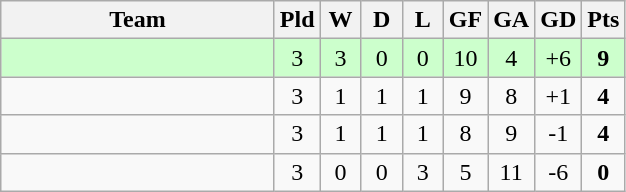<table class="wikitable" style="text-align: center;">
<tr>
<th style="width:175px;">Team</th>
<th width="20">Pld</th>
<th width="20">W</th>
<th width="20">D</th>
<th width="20">L</th>
<th width="20">GF</th>
<th width="20">GA</th>
<th width="20">GD</th>
<th width="20">Pts</th>
</tr>
<tr style="background:#cfc;">
<td style="text-align:left;"></td>
<td>3</td>
<td>3</td>
<td>0</td>
<td>0</td>
<td>10</td>
<td>4</td>
<td>+6</td>
<td><strong>9</strong></td>
</tr>
<tr align=center>
<td style="text-align:left;"></td>
<td>3</td>
<td>1</td>
<td>1</td>
<td>1</td>
<td>9</td>
<td>8</td>
<td>+1</td>
<td><strong>4</strong></td>
</tr>
<tr align=center>
<td style="text-align:left;"></td>
<td>3</td>
<td>1</td>
<td>1</td>
<td>1</td>
<td>8</td>
<td>9</td>
<td>-1</td>
<td><strong>4</strong></td>
</tr>
<tr align=center>
<td style="text-align:left;"></td>
<td>3</td>
<td>0</td>
<td>0</td>
<td>3</td>
<td>5</td>
<td>11</td>
<td>-6</td>
<td><strong>0</strong></td>
</tr>
</table>
